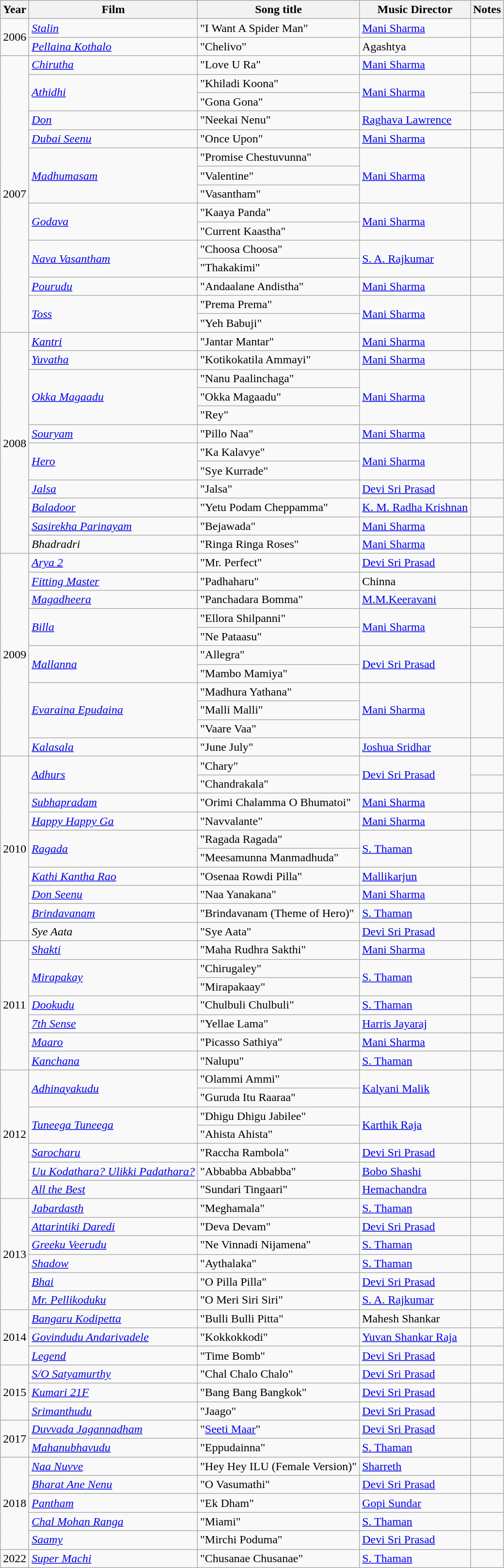<table class="wikitable sortable">
<tr>
<th>Year</th>
<th>Film</th>
<th>Song title</th>
<th>Music Director</th>
<th>Notes</th>
</tr>
<tr>
<td rowspan="2">2006</td>
<td><em><a href='#'> Stalin</a></em></td>
<td>"I Want A Spider Man"</td>
<td><a href='#'>Mani Sharma</a></td>
<td></td>
</tr>
<tr>
<td><em><a href='#'>Pellaina Kothalo</a></em></td>
<td>"Chelivo"</td>
<td>Agashtya</td>
<td></td>
</tr>
<tr>
<td rowspan="15">2007</td>
<td><em><a href='#'>Chirutha</a></em></td>
<td>"Love U Ra"</td>
<td><a href='#'>Mani Sharma</a></td>
<td></td>
</tr>
<tr>
<td rowspan="2"><em><a href='#'>Athidhi</a></em></td>
<td>"Khiladi Koona"</td>
<td rowspan="2"><a href='#'>Mani Sharma</a></td>
<td></td>
</tr>
<tr>
<td>"Gona Gona"</td>
<td></td>
</tr>
<tr>
<td><em><a href='#'>Don</a></em></td>
<td>"Neekai Nenu"</td>
<td><a href='#'>Raghava Lawrence</a></td>
<td></td>
</tr>
<tr>
<td><em><a href='#'>Dubai Seenu</a></em></td>
<td>"Once Upon"</td>
<td><a href='#'>Mani Sharma</a></td>
<td></td>
</tr>
<tr>
<td rowspan="3"><em><a href='#'>Madhumasam</a></em></td>
<td>"Promise Chestuvunna"</td>
<td rowspan="3"><a href='#'>Mani Sharma</a></td>
<td rowspan="3"></td>
</tr>
<tr>
<td>"Valentine"</td>
</tr>
<tr>
<td>"Vasantham"</td>
</tr>
<tr>
<td rowspan="2"><em><a href='#'>Godava</a></em></td>
<td>"Kaaya Panda"</td>
<td rowspan="2"><a href='#'>Mani Sharma</a></td>
<td rowspan="2"></td>
</tr>
<tr>
<td>"Current Kaastha"</td>
</tr>
<tr>
<td rowspan="2"><em><a href='#'>Nava Vasantham</a></em></td>
<td>"Choosa Choosa"</td>
<td rowspan="2"><a href='#'>S. A. Rajkumar</a></td>
<td rowspan="2"></td>
</tr>
<tr>
<td>"Thakakimi"</td>
</tr>
<tr>
<td><em><a href='#'>Pourudu</a></em></td>
<td>"Andaalane Andistha"</td>
<td><a href='#'>Mani Sharma</a></td>
<td></td>
</tr>
<tr>
<td rowspan="2"><em><a href='#'> Toss</a></em></td>
<td>"Prema Prema"</td>
<td rowspan="2"><a href='#'>Mani Sharma</a></td>
<td rowspan="2"></td>
</tr>
<tr>
<td>"Yeh Babuji"</td>
</tr>
<tr>
<td rowspan="12">2008</td>
<td><em><a href='#'>Kantri</a></em></td>
<td>"Jantar Mantar"</td>
<td><a href='#'>Mani Sharma</a></td>
<td></td>
</tr>
<tr>
<td><em><a href='#'>Yuvatha</a></em></td>
<td>"Kotikokatila Ammayi"</td>
<td><a href='#'>Mani Sharma</a></td>
<td></td>
</tr>
<tr>
<td rowspan="3"><em><a href='#'>Okka Magaadu</a></em></td>
<td>"Nanu Paalinchaga"</td>
<td rowspan="3"><a href='#'>Mani Sharma</a></td>
<td rowspan="3"></td>
</tr>
<tr>
<td>"Okka Magaadu"</td>
</tr>
<tr>
<td>"Rey"</td>
</tr>
<tr>
<td><em><a href='#'>Souryam</a></em></td>
<td>"Pillo Naa"</td>
<td><a href='#'>Mani Sharma</a></td>
<td></td>
</tr>
<tr>
<td rowspan="2"><em><a href='#'> Hero</a></em></td>
<td>"Ka Kalavye"</td>
<td rowspan="2"><a href='#'>Mani Sharma</a></td>
<td rowspan="2"></td>
</tr>
<tr>
<td>"Sye Kurrade"</td>
</tr>
<tr>
<td><em><a href='#'>Jalsa</a></em></td>
<td>"Jalsa"</td>
<td><a href='#'>Devi Sri Prasad</a></td>
<td></td>
</tr>
<tr>
<td><em><a href='#'>Baladoor</a></em></td>
<td>"Yetu Podam Cheppamma"</td>
<td><a href='#'>K. M. Radha Krishnan</a></td>
<td></td>
</tr>
<tr>
<td><em><a href='#'> Sasirekha Parinayam</a></em></td>
<td>"Bejawada"</td>
<td><a href='#'>Mani Sharma</a></td>
<td></td>
</tr>
<tr>
<td><em>Bhadradri</em></td>
<td>"Ringa Ringa Roses"</td>
<td><a href='#'>Mani Sharma</a></td>
<td></td>
</tr>
<tr>
<td rowspan="11">2009</td>
<td><em><a href='#'>Arya 2</a></em></td>
<td>"Mr. Perfect"</td>
<td><a href='#'>Devi Sri Prasad</a></td>
<td></td>
</tr>
<tr>
<td><em><a href='#'>Fitting Master</a></em></td>
<td>"Padhaharu"</td>
<td>Chinna</td>
<td></td>
</tr>
<tr>
<td><em><a href='#'>Magadheera</a></em></td>
<td>"Panchadara Bomma"</td>
<td><a href='#'>M.M.Keeravani</a></td>
<td></td>
</tr>
<tr>
<td rowspan="2"><em><a href='#'>Billa</a></em></td>
<td>"Ellora Shilpanni"</td>
<td rowspan="2"><a href='#'>Mani Sharma</a></td>
<td></td>
</tr>
<tr>
<td>"Ne Pataasu"</td>
<td></td>
</tr>
<tr>
<td rowspan="2"><em><a href='#'>Mallanna</a></em></td>
<td>"Allegra"</td>
<td rowspan="2"><a href='#'>Devi Sri Prasad</a></td>
<td rowspan="2"></td>
</tr>
<tr>
<td>"Mambo Mamiya"</td>
</tr>
<tr>
<td rowspan="3"><em><a href='#'>Evaraina Epudaina</a></em></td>
<td>"Madhura Yathana"</td>
<td rowspan="3"><a href='#'>Mani Sharma</a></td>
<td rowspan="3"></td>
</tr>
<tr>
<td>"Malli Malli"</td>
</tr>
<tr>
<td>"Vaare Vaa"</td>
</tr>
<tr>
<td><em><a href='#'> Kalasala</a></em></td>
<td>"June July"</td>
<td><a href='#'>Joshua Sridhar</a></td>
<td></td>
</tr>
<tr>
<td rowspan="10">2010</td>
<td rowspan="2"><em><a href='#'>Adhurs</a></em></td>
<td>"Chary"</td>
<td rowspan="2"><a href='#'>Devi Sri Prasad</a></td>
<td></td>
</tr>
<tr>
<td>"Chandrakala"</td>
<td></td>
</tr>
<tr>
<td><a href='#'><em>Subhapradam</em></a></td>
<td>"Orimi Chalamma O Bhumatoi"</td>
<td><a href='#'>Mani Sharma</a></td>
<td></td>
</tr>
<tr>
<td><em><a href='#'>Happy Happy Ga</a></em></td>
<td>"Navvalante"</td>
<td><a href='#'>Mani Sharma</a></td>
<td></td>
</tr>
<tr>
<td rowspan="2"><em><a href='#'>Ragada</a></em></td>
<td>"Ragada Ragada"</td>
<td rowspan="2"><a href='#'>S. Thaman</a></td>
<td rowspan="2"></td>
</tr>
<tr>
<td>"Meesamunna Manmadhuda"</td>
</tr>
<tr>
<td><em><a href='#'>Kathi Kantha Rao</a></em></td>
<td>"Osenaa Rowdi Pilla"</td>
<td><a href='#'>Mallikarjun</a></td>
<td></td>
</tr>
<tr>
<td><em><a href='#'>Don Seenu</a></em></td>
<td>"Naa Yanakana"</td>
<td><a href='#'>Mani Sharma</a></td>
<td></td>
</tr>
<tr>
<td><em><a href='#'> Brindavanam</a></em></td>
<td>"Brindavanam (Theme of Hero)"</td>
<td><a href='#'>S. Thaman</a></td>
<td></td>
</tr>
<tr>
<td><em>Sye Aata</em></td>
<td>"Sye Aata"</td>
<td><a href='#'>Devi Sri Prasad</a></td>
<td></td>
</tr>
<tr>
<td rowspan="7">2011</td>
<td><em><a href='#'> Shakti</a></em></td>
<td>"Maha Rudhra Sakthi"</td>
<td><a href='#'>Mani Sharma</a></td>
<td></td>
</tr>
<tr>
<td rowspan="2"><em><a href='#'>Mirapakay</a></em></td>
<td>"Chirugaley"</td>
<td rowspan="2"><a href='#'>S. Thaman</a></td>
<td></td>
</tr>
<tr>
<td>"Mirapakaay"</td>
<td></td>
</tr>
<tr>
<td><em><a href='#'>Dookudu</a></em></td>
<td>"Chulbuli Chulbuli"</td>
<td><a href='#'>S. Thaman</a></td>
<td></td>
</tr>
<tr>
<td><em><a href='#'> 7th Sense</a></em></td>
<td>"Yellae Lama"</td>
<td><a href='#'>Harris Jayaraj</a></td>
<td></td>
</tr>
<tr>
<td><em><a href='#'> Maaro</a></em></td>
<td>"Picasso Sathiya"</td>
<td><a href='#'>Mani Sharma</a></td>
<td></td>
</tr>
<tr>
<td><em><a href='#'> Kanchana</a></em></td>
<td>"Nalupu"</td>
<td><a href='#'>S. Thaman</a></td>
<td></td>
</tr>
<tr>
<td rowspan="7">2012</td>
<td rowspan="2"><em><a href='#'>Adhinayakudu</a></em></td>
<td>"Olammi Ammi"</td>
<td rowspan="2"><a href='#'>Kalyani Malik</a></td>
<td rowspan="2"></td>
</tr>
<tr>
<td>"Guruda Itu Raaraa"</td>
</tr>
<tr>
<td rowspan="2"><em><a href='#'>Tuneega Tuneega</a></em></td>
<td>"Dhigu Dhigu Jabilee"</td>
<td rowspan="2"><a href='#'>Karthik Raja</a></td>
<td rowspan="2"></td>
</tr>
<tr>
<td>"Ahista Ahista"</td>
</tr>
<tr>
<td><em><a href='#'>Sarocharu</a></em></td>
<td>"Raccha Rambola"</td>
<td><a href='#'>Devi Sri Prasad</a></td>
<td></td>
</tr>
<tr>
<td><em><a href='#'>Uu Kodathara? Ulikki Padathara?</a></em></td>
<td>"Abbabba Abbabba"</td>
<td><a href='#'>Bobo Shashi</a></td>
<td></td>
</tr>
<tr>
<td><em><a href='#'> All the Best</a></em></td>
<td>"Sundari Tingaari"</td>
<td><a href='#'>Hemachandra</a></td>
<td></td>
</tr>
<tr>
<td rowspan="6">2013</td>
<td><em><a href='#'> Jabardasth</a></em></td>
<td>"Meghamala"</td>
<td><a href='#'>S. Thaman</a></td>
<td></td>
</tr>
<tr>
<td><em><a href='#'>Attarintiki Daredi</a></em></td>
<td>"Deva Devam"</td>
<td><a href='#'>Devi Sri Prasad</a></td>
<td></td>
</tr>
<tr>
<td><em><a href='#'>Greeku Veerudu</a></em></td>
<td>"Ne Vinnadi Nijamena"</td>
<td><a href='#'>S. Thaman</a></td>
<td></td>
</tr>
<tr>
<td><em><a href='#'> Shadow</a></em></td>
<td>"Aythalaka"</td>
<td><a href='#'>S. Thaman</a></td>
<td></td>
</tr>
<tr>
<td><em><a href='#'>Bhai</a></em></td>
<td>"O Pilla Pilla"</td>
<td><a href='#'>Devi Sri Prasad</a></td>
<td></td>
</tr>
<tr>
<td><em><a href='#'>Mr. Pellikoduku</a></em></td>
<td>"O Meri Siri Siri"</td>
<td><a href='#'>S. A. Rajkumar</a></td>
<td></td>
</tr>
<tr>
<td rowspan="3">2014</td>
<td><em><a href='#'>Bangaru Kodipetta</a></em></td>
<td>"Bulli Bulli Pitta"</td>
<td>Mahesh Shankar</td>
<td></td>
</tr>
<tr>
<td><em><a href='#'>Govindudu Andarivadele</a></em></td>
<td>"Kokkokkodi"</td>
<td><a href='#'>Yuvan Shankar Raja</a></td>
<td></td>
</tr>
<tr>
<td><em><a href='#'> Legend</a></em></td>
<td>"Time Bomb"</td>
<td><a href='#'>Devi Sri Prasad</a></td>
<td></td>
</tr>
<tr>
<td rowspan="3">2015</td>
<td><em><a href='#'>S/O Satyamurthy</a></em></td>
<td>"Chal Chalo Chalo"</td>
<td><a href='#'>Devi Sri Prasad</a></td>
<td></td>
</tr>
<tr>
<td><em><a href='#'>Kumari 21F</a></em></td>
<td>"Bang Bang Bangkok"</td>
<td><a href='#'>Devi Sri Prasad</a></td>
<td></td>
</tr>
<tr>
<td><em><a href='#'>Srimanthudu</a></em></td>
<td>"Jaago"</td>
<td><a href='#'>Devi Sri Prasad</a></td>
<td></td>
</tr>
<tr>
<td rowspan="2">2017</td>
<td><em><a href='#'>Duvvada Jagannadham</a></em></td>
<td>"<a href='#'>Seeti Maar</a>"</td>
<td><a href='#'>Devi Sri Prasad</a></td>
<td></td>
</tr>
<tr>
<td><em><a href='#'>Mahanubhavudu</a></em></td>
<td>"Eppudainna"</td>
<td><a href='#'>S. Thaman</a></td>
<td></td>
</tr>
<tr>
<td rowspan="5">2018</td>
<td><em><a href='#'>Naa Nuvve</a></em></td>
<td>"Hey Hey ILU (Female Version)"</td>
<td><a href='#'>Sharreth</a></td>
<td></td>
</tr>
<tr>
<td><em><a href='#'>Bharat Ane Nenu</a></em></td>
<td>"O Vasumathi"</td>
<td><a href='#'>Devi Sri Prasad</a></td>
<td></td>
</tr>
<tr>
<td><em><a href='#'>Pantham</a></em></td>
<td>"Ek Dham"</td>
<td><a href='#'>Gopi Sundar</a></td>
<td></td>
</tr>
<tr>
<td><em><a href='#'>Chal Mohan Ranga</a></em></td>
<td>"Miami"</td>
<td><a href='#'>S. Thaman</a></td>
<td></td>
</tr>
<tr>
<td><em><a href='#'> Saamy</a></em></td>
<td>"Mirchi Poduma"</td>
<td><a href='#'>Devi Sri Prasad</a></td>
<td></td>
</tr>
<tr>
<td>2022</td>
<td><em><a href='#'>Super Machi</a></em></td>
<td>"Chusanae Chusanae"</td>
<td><a href='#'>S. Thaman</a></td>
<td></td>
</tr>
</table>
